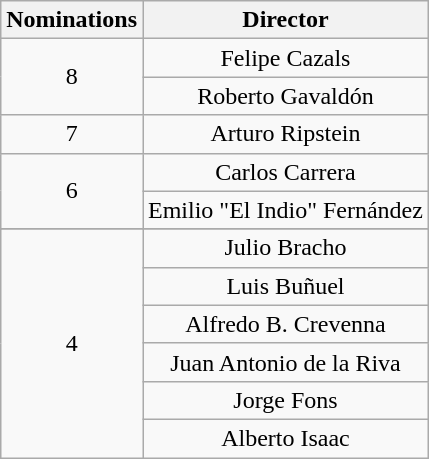<table class="wikitable" rowspan=2 style="text-align: center;">
<tr>
<th scope="col" width="55">Nominations</th>
<th scope="col" align="center">Director</th>
</tr>
<tr>
<td rowspan="2" style="text-align:center;">8</td>
<td>Felipe Cazals</td>
</tr>
<tr>
<td>Roberto Gavaldón</td>
</tr>
<tr>
<td rowspan="1" style="text-align:center;">7</td>
<td>Arturo Ripstein</td>
</tr>
<tr>
<td rowspan="2" style="text-align:center;">6</td>
<td>Carlos Carrera</td>
</tr>
<tr>
<td>Emilio "El Indio" Fernández</td>
</tr>
<tr>
</tr>
<tr>
<td rowspan="6" style="text-align:center;">4</td>
<td>Julio Bracho</td>
</tr>
<tr>
<td>Luis Buñuel</td>
</tr>
<tr>
<td>Alfredo B. Crevenna</td>
</tr>
<tr>
<td>Juan Antonio de la Riva</td>
</tr>
<tr>
<td>Jorge Fons</td>
</tr>
<tr>
<td>Alberto Isaac</td>
</tr>
</table>
